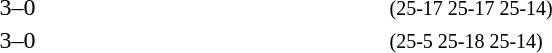<table>
<tr>
<th width=200></th>
<th width=80></th>
<th width=200></th>
<th width=220></th>
</tr>
<tr>
<td align=right><strong></strong></td>
<td align=center>3–0</td>
<td></td>
<td><small>(25-17 25-17 25-14)</small></td>
</tr>
<tr>
<td align=right><strong></strong></td>
<td align=center>3–0</td>
<td></td>
<td><small>(25-5 25-18 25-14)</small></td>
</tr>
</table>
